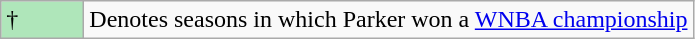<table class="wikitable">
<tr>
<td style="background:#afe6ba; width:3em;">†</td>
<td>Denotes seasons in which Parker won a <a href='#'>WNBA championship</a></td>
</tr>
</table>
